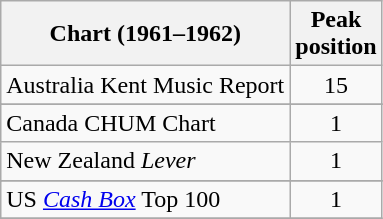<table class="wikitable sortable">
<tr>
<th>Chart (1961–1962)</th>
<th>Peak<br>position</th>
</tr>
<tr>
<td>Australia Kent Music Report</td>
<td style="text-align:center;">15</td>
</tr>
<tr>
</tr>
<tr>
</tr>
<tr>
<td>Canada CHUM Chart</td>
<td style="text-align:center;">1</td>
</tr>
<tr>
<td>New Zealand <em>Lever</em></td>
<td style="text-align:center;">1</td>
</tr>
<tr>
</tr>
<tr>
</tr>
<tr>
</tr>
<tr>
<td>US <em><a href='#'>Cash Box</a></em> Top 100</td>
<td style="text-align:center;">1</td>
</tr>
<tr>
</tr>
</table>
